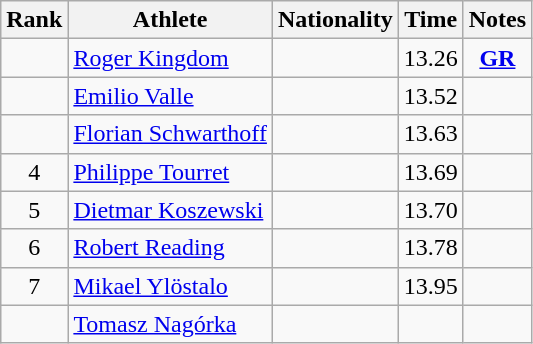<table class="wikitable sortable" style="text-align:center">
<tr>
<th>Rank</th>
<th>Athlete</th>
<th>Nationality</th>
<th>Time</th>
<th>Notes</th>
</tr>
<tr>
<td></td>
<td align=left><a href='#'>Roger Kingdom</a></td>
<td align=left></td>
<td>13.26</td>
<td><strong><a href='#'>GR</a></strong></td>
</tr>
<tr>
<td></td>
<td align=left><a href='#'>Emilio Valle</a></td>
<td align=left></td>
<td>13.52</td>
<td></td>
</tr>
<tr>
<td></td>
<td align=left><a href='#'>Florian Schwarthoff</a></td>
<td align=left></td>
<td>13.63</td>
<td></td>
</tr>
<tr>
<td>4</td>
<td align=left><a href='#'>Philippe Tourret</a></td>
<td align=left></td>
<td>13.69</td>
<td></td>
</tr>
<tr>
<td>5</td>
<td align=left><a href='#'>Dietmar Koszewski</a></td>
<td align=left></td>
<td>13.70</td>
<td></td>
</tr>
<tr>
<td>6</td>
<td align=left><a href='#'>Robert Reading</a></td>
<td align=left></td>
<td>13.78</td>
<td></td>
</tr>
<tr>
<td>7</td>
<td align=left><a href='#'>Mikael Ylöstalo</a></td>
<td align=left></td>
<td>13.95</td>
<td></td>
</tr>
<tr>
<td></td>
<td align=left><a href='#'>Tomasz Nagórka</a></td>
<td align=left></td>
<td></td>
<td></td>
</tr>
</table>
